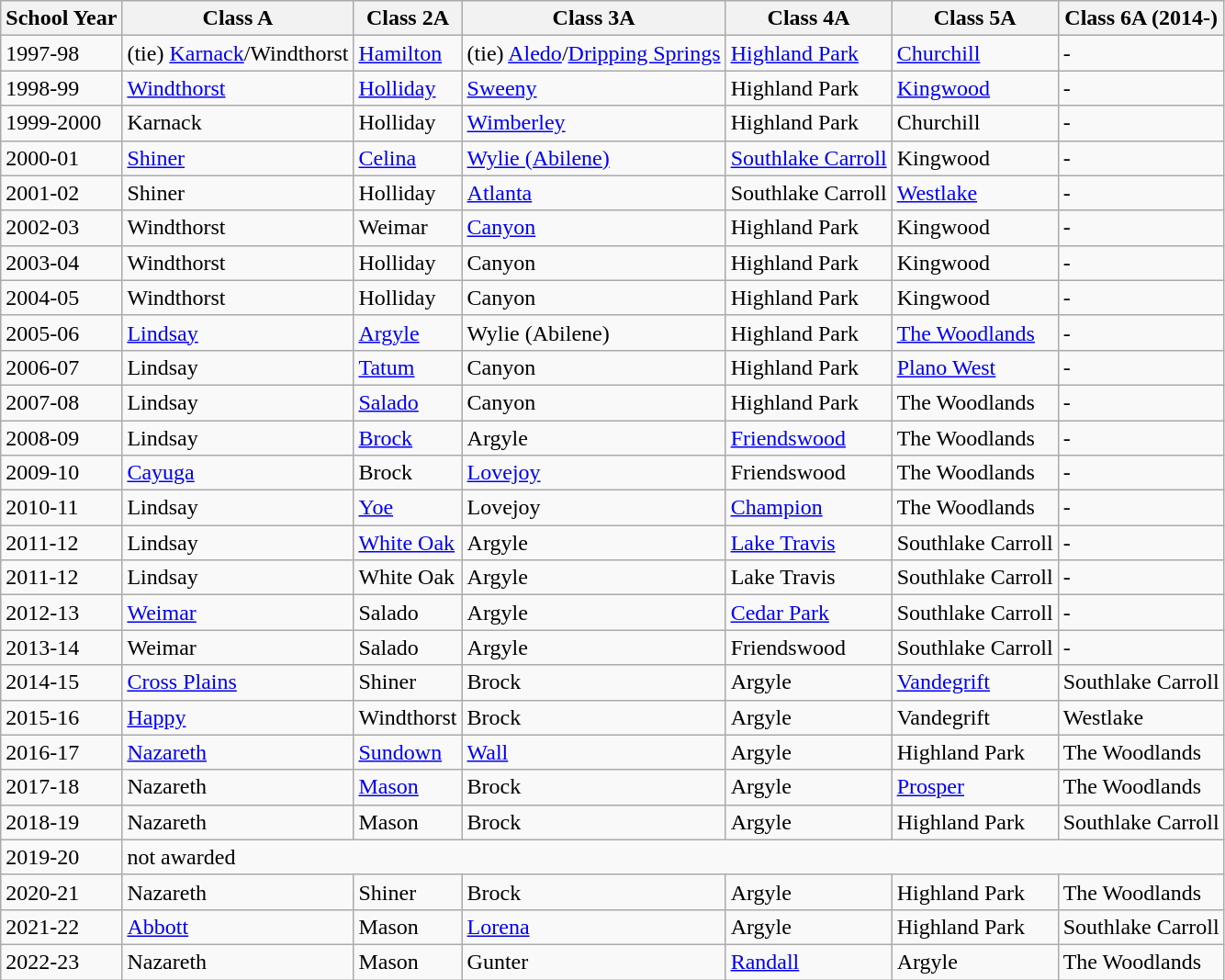<table class="wikitable sortable">
<tr>
<th>School Year</th>
<th>Class A</th>
<th>Class 2A</th>
<th>Class 3A</th>
<th>Class 4A</th>
<th>Class 5A</th>
<th>Class 6A (2014-)</th>
</tr>
<tr>
<td>1997-98</td>
<td>(tie) <a href='#'>Karnack</a>/Windthorst</td>
<td><a href='#'>Hamilton</a></td>
<td>(tie) <a href='#'>Aledo</a>/<a href='#'>Dripping Springs</a></td>
<td><a href='#'>Highland Park</a></td>
<td><a href='#'>Churchill</a></td>
<td>-</td>
</tr>
<tr>
<td>1998-99</td>
<td><a href='#'>Windthorst</a></td>
<td><a href='#'>Holliday</a></td>
<td><a href='#'>Sweeny</a></td>
<td>Highland Park</td>
<td><a href='#'>Kingwood</a></td>
<td>-</td>
</tr>
<tr>
<td>1999-2000</td>
<td>Karnack</td>
<td>Holliday</td>
<td><a href='#'>Wimberley</a></td>
<td>Highland Park</td>
<td>Churchill</td>
<td>-</td>
</tr>
<tr>
<td>2000-01</td>
<td><a href='#'>Shiner</a></td>
<td><a href='#'>Celina</a></td>
<td><a href='#'>Wylie (Abilene)</a></td>
<td><a href='#'>Southlake Carroll</a></td>
<td>Kingwood</td>
<td>-</td>
</tr>
<tr>
<td>2001-02</td>
<td>Shiner</td>
<td>Holliday</td>
<td><a href='#'>Atlanta</a></td>
<td>Southlake Carroll</td>
<td><a href='#'>Westlake</a></td>
<td>-</td>
</tr>
<tr>
<td>2002-03</td>
<td>Windthorst</td>
<td>Weimar</td>
<td><a href='#'>Canyon</a></td>
<td>Highland Park</td>
<td>Kingwood</td>
<td>-</td>
</tr>
<tr>
<td>2003-04</td>
<td>Windthorst</td>
<td>Holliday</td>
<td>Canyon</td>
<td>Highland Park</td>
<td>Kingwood</td>
<td>-</td>
</tr>
<tr>
<td>2004-05</td>
<td>Windthorst</td>
<td>Holliday</td>
<td>Canyon</td>
<td>Highland Park</td>
<td>Kingwood</td>
<td>-</td>
</tr>
<tr>
<td>2005-06</td>
<td><a href='#'>Lindsay</a></td>
<td><a href='#'>Argyle</a></td>
<td>Wylie (Abilene)</td>
<td>Highland Park</td>
<td><a href='#'>The Woodlands</a></td>
<td>-</td>
</tr>
<tr>
<td>2006-07</td>
<td>Lindsay</td>
<td><a href='#'>Tatum</a></td>
<td>Canyon</td>
<td>Highland Park</td>
<td><a href='#'>Plano West</a></td>
<td>-</td>
</tr>
<tr>
<td>2007-08</td>
<td>Lindsay</td>
<td><a href='#'>Salado</a></td>
<td>Canyon</td>
<td>Highland Park</td>
<td>The Woodlands</td>
<td>-</td>
</tr>
<tr>
<td>2008-09</td>
<td>Lindsay</td>
<td><a href='#'>Brock</a></td>
<td>Argyle</td>
<td><a href='#'>Friendswood</a></td>
<td>The Woodlands</td>
<td>-</td>
</tr>
<tr>
<td>2009-10</td>
<td><a href='#'>Cayuga</a></td>
<td>Brock</td>
<td><a href='#'>Lovejoy</a></td>
<td>Friendswood</td>
<td>The Woodlands</td>
<td>-</td>
</tr>
<tr>
<td>2010-11</td>
<td>Lindsay</td>
<td><a href='#'>Yoe</a></td>
<td>Lovejoy</td>
<td><a href='#'>Champion</a></td>
<td>The Woodlands</td>
<td>-</td>
</tr>
<tr>
<td>2011-12</td>
<td>Lindsay</td>
<td><a href='#'>White Oak</a></td>
<td>Argyle</td>
<td><a href='#'>Lake Travis</a></td>
<td>Southlake Carroll</td>
<td>-</td>
</tr>
<tr>
<td>2011-12</td>
<td>Lindsay</td>
<td>White Oak</td>
<td>Argyle</td>
<td>Lake Travis</td>
<td>Southlake Carroll</td>
<td>-</td>
</tr>
<tr>
<td>2012-13</td>
<td><a href='#'>Weimar</a></td>
<td>Salado</td>
<td>Argyle</td>
<td><a href='#'>Cedar Park</a></td>
<td>Southlake Carroll</td>
<td>-</td>
</tr>
<tr>
<td>2013-14</td>
<td>Weimar</td>
<td>Salado</td>
<td>Argyle</td>
<td>Friendswood</td>
<td>Southlake Carroll</td>
<td>-</td>
</tr>
<tr>
<td>2014-15</td>
<td><a href='#'>Cross Plains</a></td>
<td>Shiner</td>
<td>Brock</td>
<td>Argyle</td>
<td><a href='#'>Vandegrift</a></td>
<td>Southlake Carroll</td>
</tr>
<tr>
<td>2015-16</td>
<td><a href='#'>Happy</a></td>
<td>Windthorst</td>
<td>Brock</td>
<td>Argyle</td>
<td>Vandegrift</td>
<td>Westlake</td>
</tr>
<tr>
<td>2016-17</td>
<td><a href='#'>Nazareth</a></td>
<td><a href='#'>Sundown</a></td>
<td><a href='#'>Wall</a></td>
<td>Argyle</td>
<td>Highland Park</td>
<td>The Woodlands</td>
</tr>
<tr>
<td>2017-18</td>
<td>Nazareth</td>
<td><a href='#'>Mason</a></td>
<td>Brock</td>
<td>Argyle</td>
<td><a href='#'>Prosper</a></td>
<td>The Woodlands</td>
</tr>
<tr>
<td>2018-19</td>
<td>Nazareth</td>
<td>Mason</td>
<td>Brock</td>
<td>Argyle</td>
<td>Highland Park</td>
<td>Southlake Carroll</td>
</tr>
<tr>
<td>2019-20</td>
<td colspan="6">not awarded</td>
</tr>
<tr>
<td>2020-21</td>
<td>Nazareth</td>
<td>Shiner</td>
<td>Brock</td>
<td>Argyle</td>
<td>Highland Park</td>
<td>The Woodlands</td>
</tr>
<tr>
<td>2021-22</td>
<td><a href='#'>Abbott</a></td>
<td>Mason</td>
<td><a href='#'>Lorena</a></td>
<td>Argyle</td>
<td>Highland Park</td>
<td>Southlake Carroll</td>
</tr>
<tr>
<td>2022-23</td>
<td>Nazareth</td>
<td>Mason</td>
<td>Gunter</td>
<td><a href='#'>Randall</a></td>
<td>Argyle</td>
<td>The Woodlands</td>
</tr>
</table>
